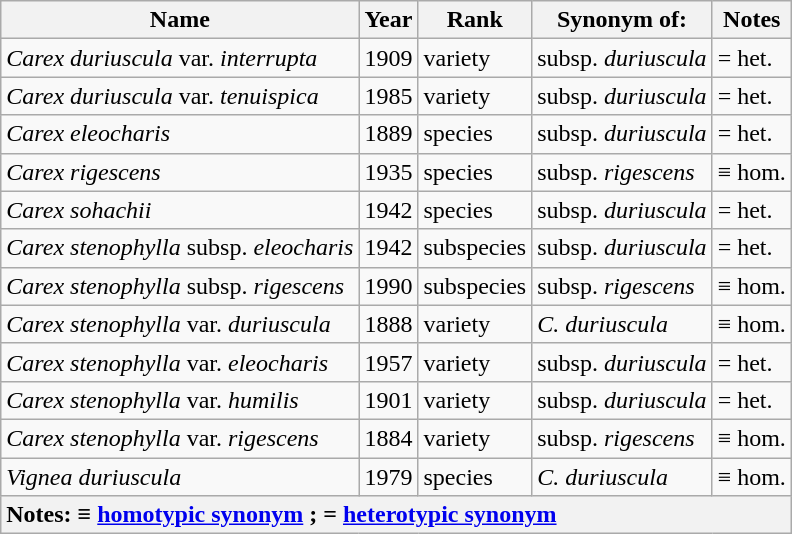<table class="wikitable sortable mw-collapsible mw-collapsed" id="Synonyms">
<tr>
<th>Name</th>
<th>Year</th>
<th>Rank</th>
<th>Synonym of:</th>
<th>Notes</th>
</tr>
<tr>
<td><em>Carex duriuscula</em> var. <em>interrupta</em> </td>
<td>1909</td>
<td data-sort-value=D>variety</td>
<td>subsp. <em>duriuscula</em></td>
<td data-sort-value=B>= het.</td>
</tr>
<tr>
<td><em>Carex duriuscula</em> var. <em>tenuispica</em> </td>
<td>1985</td>
<td data-sort-value=D>variety</td>
<td>subsp. <em>duriuscula</em></td>
<td data-sort-value=B>= het.</td>
</tr>
<tr>
<td><em>Carex eleocharis</em> </td>
<td>1889</td>
<td data-sort-value=A>species</td>
<td>subsp. <em>duriuscula</em></td>
<td data-sort-value=B>= het.</td>
</tr>
<tr>
<td><em>Carex rigescens</em> </td>
<td>1935</td>
<td data-sort-value=A>species</td>
<td>subsp. <em>rigescens</em></td>
<td data-sort-value=A>≡ hom.</td>
</tr>
<tr>
<td><em>Carex sohachii</em> </td>
<td>1942</td>
<td data-sort-value=A>species</td>
<td>subsp. <em>duriuscula</em></td>
<td data-sort-value=B>= het.</td>
</tr>
<tr>
<td><em>Carex stenophylla</em> subsp. <em>eleocharis</em> </td>
<td>1942</td>
<td data-sort-value=B>subspecies</td>
<td>subsp. <em>duriuscula</em></td>
<td data-sort-value=B>= het.</td>
</tr>
<tr>
<td><em>Carex stenophylla</em> subsp. <em>rigescens</em> </td>
<td>1990</td>
<td data-sort-value=B>subspecies</td>
<td>subsp. <em>rigescens</em></td>
<td data-sort-value=A>≡ hom.</td>
</tr>
<tr>
<td><em>Carex stenophylla</em> var. <em>duriuscula</em> </td>
<td>1888</td>
<td data-sort-value=D>variety</td>
<td><em>C. duriuscula</em></td>
<td data-sort-value=A>≡ hom.</td>
</tr>
<tr>
<td><em>Carex stenophylla</em> var. <em>eleocharis</em> </td>
<td>1957</td>
<td data-sort-value=D>variety</td>
<td>subsp. <em>duriuscula</em></td>
<td data-sort-value=B>= het.</td>
</tr>
<tr>
<td><em>Carex stenophylla</em> var. <em>humilis</em> </td>
<td>1901</td>
<td data-sort-value=D>variety</td>
<td>subsp. <em>duriuscula</em></td>
<td data-sort-value=B>= het.</td>
</tr>
<tr>
<td><em>Carex stenophylla</em> var. <em>rigescens</em> </td>
<td>1884</td>
<td data-sort-value=D>variety</td>
<td>subsp. <em>rigescens</em></td>
<td data-sort-value=A>≡ hom.</td>
</tr>
<tr>
<td><em>Vignea duriuscula</em> </td>
<td>1979</td>
<td data-sort-value=A>species</td>
<td><em>C. duriuscula</em></td>
<td data-sort-value=A>≡ hom.</td>
</tr>
<tr>
<th colspan=5 style="text-align: left;">Notes: ≡ <a href='#'>homotypic synonym</a> ; = <a href='#'>heterotypic synonym</a></th>
</tr>
</table>
